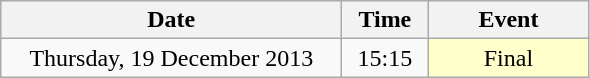<table class = "wikitable" style="text-align:center;">
<tr>
<th width=220>Date</th>
<th width=50>Time</th>
<th width=100>Event</th>
</tr>
<tr>
<td>Thursday, 19 December 2013</td>
<td>15:15</td>
<td bgcolor=ffffcc>Final</td>
</tr>
</table>
